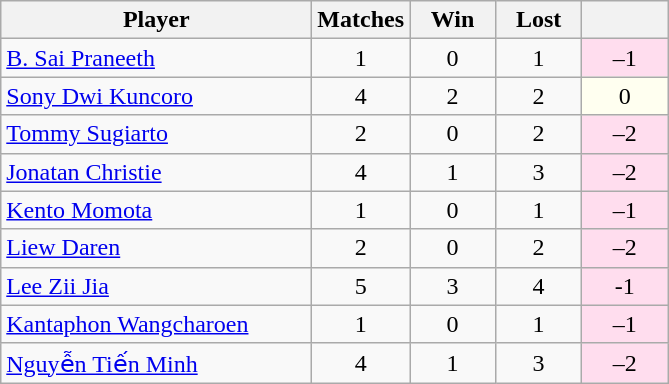<table class="sortable wikitable" style="text-align:center">
<tr>
<th width="200">Player</th>
<th width="50">Matches</th>
<th width="50">Win</th>
<th width="50">Lost</th>
<th width="50"></th>
</tr>
<tr>
<td align="left"> <a href='#'>B. Sai Praneeth</a></td>
<td>1</td>
<td>0</td>
<td>1</td>
<td bgcolor="#ffddee">–1</td>
</tr>
<tr>
<td align="left"> <a href='#'>Sony Dwi Kuncoro</a></td>
<td>4</td>
<td>2</td>
<td>2</td>
<td bgcolor="#fffff0">0</td>
</tr>
<tr>
<td align="left"> <a href='#'>Tommy Sugiarto</a></td>
<td>2</td>
<td>0</td>
<td>2</td>
<td bgcolor="#ffddee">–2</td>
</tr>
<tr>
<td align="left"> <a href='#'>Jonatan Christie</a></td>
<td>4</td>
<td>1</td>
<td>3</td>
<td bgcolor="#ffddee">–2</td>
</tr>
<tr>
<td align="left"> <a href='#'>Kento Momota</a></td>
<td>1</td>
<td>0</td>
<td>1</td>
<td bgcolor="#ffddee">–1</td>
</tr>
<tr>
<td align="left"> <a href='#'>Liew Daren</a></td>
<td>2</td>
<td>0</td>
<td>2</td>
<td bgcolor="#ffddee">–2</td>
</tr>
<tr>
<td align="left"> <a href='#'>Lee Zii Jia</a></td>
<td>5</td>
<td>3</td>
<td>4</td>
<td bgcolor="#ffddee">-1</td>
</tr>
<tr>
<td align="left"> <a href='#'>Kantaphon Wangcharoen</a></td>
<td>1</td>
<td>0</td>
<td>1</td>
<td bgcolor="#ffddee">–1</td>
</tr>
<tr>
<td align="left"> <a href='#'>Nguyễn Tiến Minh</a></td>
<td>4</td>
<td>1</td>
<td>3</td>
<td bgcolor="#ffddee">–2</td>
</tr>
</table>
